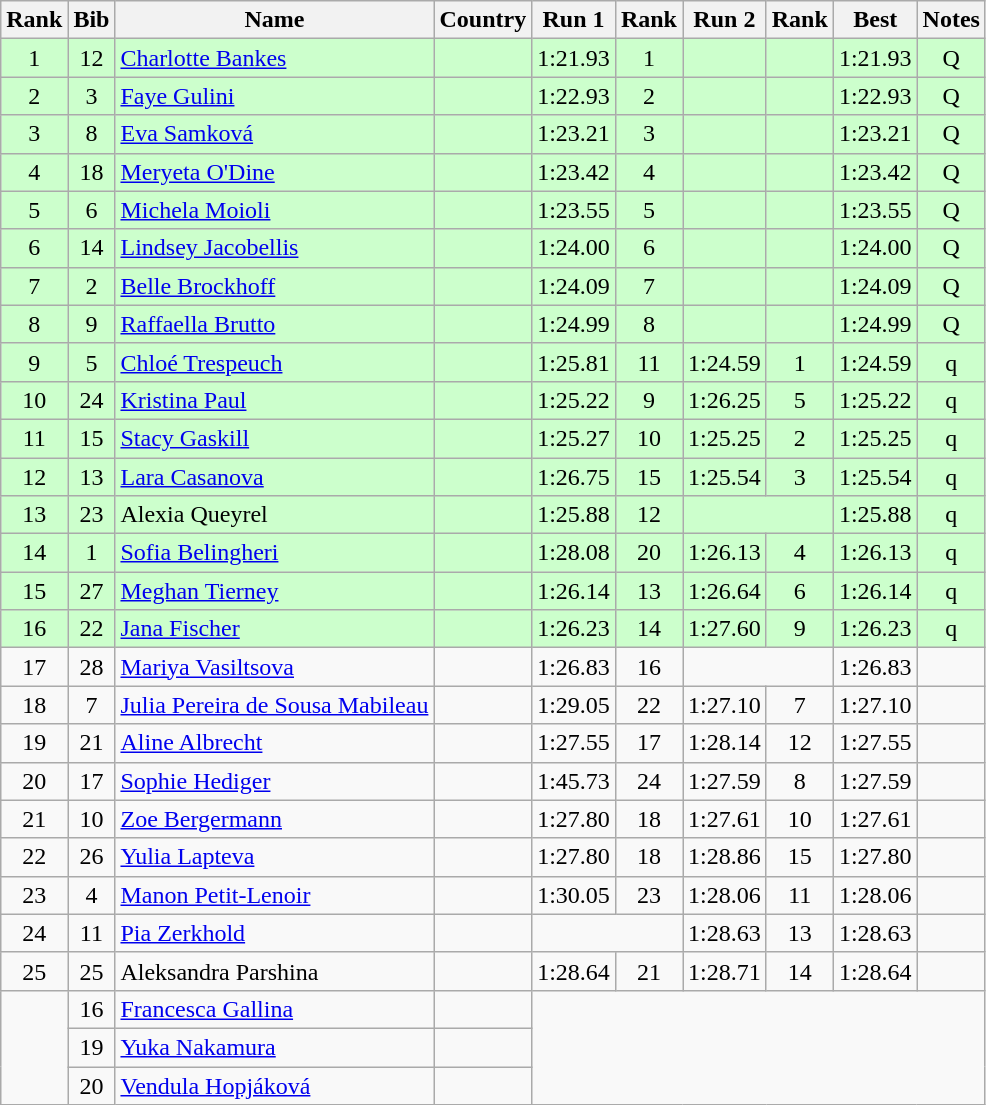<table class="wikitable sortable" style="text-align:center">
<tr>
<th>Rank</th>
<th>Bib</th>
<th>Name</th>
<th>Country</th>
<th>Run 1</th>
<th>Rank</th>
<th>Run 2</th>
<th>Rank</th>
<th>Best</th>
<th>Notes</th>
</tr>
<tr bgcolor=ccffcc>
<td>1</td>
<td>12</td>
<td align=left><a href='#'>Charlotte Bankes</a></td>
<td align=left></td>
<td>1:21.93</td>
<td>1</td>
<td></td>
<td></td>
<td>1:21.93</td>
<td>Q</td>
</tr>
<tr bgcolor=ccffcc>
<td>2</td>
<td>3</td>
<td align=left><a href='#'>Faye Gulini</a></td>
<td align=left></td>
<td>1:22.93</td>
<td>2</td>
<td></td>
<td></td>
<td>1:22.93</td>
<td>Q</td>
</tr>
<tr bgcolor=ccffcc>
<td>3</td>
<td>8</td>
<td align=left><a href='#'>Eva Samková</a></td>
<td align=left></td>
<td>1:23.21</td>
<td>3</td>
<td></td>
<td></td>
<td>1:23.21</td>
<td>Q</td>
</tr>
<tr bgcolor=ccffcc>
<td>4</td>
<td>18</td>
<td align=left><a href='#'>Meryeta O'Dine</a></td>
<td align=left></td>
<td>1:23.42</td>
<td>4</td>
<td></td>
<td></td>
<td>1:23.42</td>
<td>Q</td>
</tr>
<tr bgcolor=ccffcc>
<td>5</td>
<td>6</td>
<td align=left><a href='#'>Michela Moioli</a></td>
<td align=left></td>
<td>1:23.55</td>
<td>5</td>
<td></td>
<td></td>
<td>1:23.55</td>
<td>Q</td>
</tr>
<tr bgcolor=ccffcc>
<td>6</td>
<td>14</td>
<td align=left><a href='#'>Lindsey Jacobellis</a></td>
<td align=left></td>
<td>1:24.00</td>
<td>6</td>
<td></td>
<td></td>
<td>1:24.00</td>
<td>Q</td>
</tr>
<tr bgcolor=ccffcc>
<td>7</td>
<td>2</td>
<td align=left><a href='#'>Belle Brockhoff</a></td>
<td align=left></td>
<td>1:24.09</td>
<td>7</td>
<td></td>
<td></td>
<td>1:24.09</td>
<td>Q</td>
</tr>
<tr bgcolor=ccffcc>
<td>8</td>
<td>9</td>
<td align=left><a href='#'>Raffaella Brutto</a></td>
<td align=left></td>
<td>1:24.99</td>
<td>8</td>
<td></td>
<td></td>
<td>1:24.99</td>
<td>Q</td>
</tr>
<tr bgcolor=ccffcc>
<td>9</td>
<td>5</td>
<td align=left><a href='#'>Chloé Trespeuch</a></td>
<td align=left></td>
<td>1:25.81</td>
<td>11</td>
<td>1:24.59</td>
<td>1</td>
<td>1:24.59</td>
<td>q</td>
</tr>
<tr bgcolor=ccffcc>
<td>10</td>
<td>24</td>
<td align=left><a href='#'>Kristina Paul</a></td>
<td align=left></td>
<td>1:25.22</td>
<td>9</td>
<td>1:26.25</td>
<td>5</td>
<td>1:25.22</td>
<td>q</td>
</tr>
<tr bgcolor=ccffcc>
<td>11</td>
<td>15</td>
<td align=left><a href='#'>Stacy Gaskill</a></td>
<td align=left></td>
<td>1:25.27</td>
<td>10</td>
<td>1:25.25</td>
<td>2</td>
<td>1:25.25</td>
<td>q</td>
</tr>
<tr bgcolor=ccffcc>
<td>12</td>
<td>13</td>
<td align=left><a href='#'>Lara Casanova</a></td>
<td align=left></td>
<td>1:26.75</td>
<td>15</td>
<td>1:25.54</td>
<td>3</td>
<td>1:25.54</td>
<td>q</td>
</tr>
<tr bgcolor=ccffcc>
<td>13</td>
<td>23</td>
<td align=left>Alexia Queyrel</td>
<td align=left></td>
<td>1:25.88</td>
<td>12</td>
<td colspan=2></td>
<td>1:25.88</td>
<td>q</td>
</tr>
<tr bgcolor=ccffcc>
<td>14</td>
<td>1</td>
<td align=left><a href='#'>Sofia Belingheri</a></td>
<td align=left></td>
<td>1:28.08</td>
<td>20</td>
<td>1:26.13</td>
<td>4</td>
<td>1:26.13</td>
<td>q</td>
</tr>
<tr bgcolor=ccffcc>
<td>15</td>
<td>27</td>
<td align=left><a href='#'>Meghan Tierney</a></td>
<td align=left></td>
<td>1:26.14</td>
<td>13</td>
<td>1:26.64</td>
<td>6</td>
<td>1:26.14</td>
<td>q</td>
</tr>
<tr bgcolor=ccffcc>
<td>16</td>
<td>22</td>
<td align=left><a href='#'>Jana Fischer</a></td>
<td align=left></td>
<td>1:26.23</td>
<td>14</td>
<td>1:27.60</td>
<td>9</td>
<td>1:26.23</td>
<td>q</td>
</tr>
<tr>
<td>17</td>
<td>28</td>
<td align=left><a href='#'>Mariya Vasiltsova</a></td>
<td align=left></td>
<td>1:26.83</td>
<td>16</td>
<td colspan=2></td>
<td>1:26.83</td>
<td></td>
</tr>
<tr>
<td>18</td>
<td>7</td>
<td align=left><a href='#'>Julia Pereira de Sousa Mabileau</a></td>
<td align=left></td>
<td>1:29.05</td>
<td>22</td>
<td>1:27.10</td>
<td>7</td>
<td>1:27.10</td>
<td></td>
</tr>
<tr>
<td>19</td>
<td>21</td>
<td align=left><a href='#'>Aline Albrecht</a></td>
<td align=left></td>
<td>1:27.55</td>
<td>17</td>
<td>1:28.14</td>
<td>12</td>
<td>1:27.55</td>
<td></td>
</tr>
<tr>
<td>20</td>
<td>17</td>
<td align=left><a href='#'>Sophie Hediger</a></td>
<td align=left></td>
<td>1:45.73</td>
<td>24</td>
<td>1:27.59</td>
<td>8</td>
<td>1:27.59</td>
<td></td>
</tr>
<tr>
<td>21</td>
<td>10</td>
<td align=left><a href='#'>Zoe Bergermann</a></td>
<td align=left></td>
<td>1:27.80</td>
<td>18</td>
<td>1:27.61</td>
<td>10</td>
<td>1:27.61</td>
<td></td>
</tr>
<tr>
<td>22</td>
<td>26</td>
<td align=left><a href='#'>Yulia Lapteva</a></td>
<td align=left></td>
<td>1:27.80</td>
<td>18</td>
<td>1:28.86</td>
<td>15</td>
<td>1:27.80</td>
<td></td>
</tr>
<tr>
<td>23</td>
<td>4</td>
<td align=left><a href='#'>Manon Petit-Lenoir</a></td>
<td align=left></td>
<td>1:30.05</td>
<td>23</td>
<td>1:28.06</td>
<td>11</td>
<td>1:28.06</td>
<td></td>
</tr>
<tr>
<td>24</td>
<td>11</td>
<td align=left><a href='#'>Pia Zerkhold</a></td>
<td align=left></td>
<td colspan=2></td>
<td>1:28.63</td>
<td>13</td>
<td>1:28.63</td>
<td></td>
</tr>
<tr>
<td>25</td>
<td>25</td>
<td align=left>Aleksandra Parshina</td>
<td align=left></td>
<td>1:28.64</td>
<td>21</td>
<td>1:28.71</td>
<td>14</td>
<td>1:28.64</td>
<td></td>
</tr>
<tr>
<td rowspan=3></td>
<td>16</td>
<td align=left><a href='#'>Francesca Gallina</a></td>
<td align=left></td>
<td colspan=6 rowspan=3></td>
</tr>
<tr>
<td>19</td>
<td align=left><a href='#'>Yuka Nakamura</a></td>
<td align=left></td>
</tr>
<tr>
<td>20</td>
<td align=left><a href='#'>Vendula Hopjáková</a></td>
<td align=left></td>
</tr>
</table>
